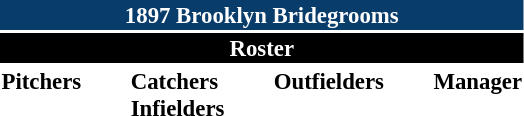<table class="toccolours" style="font-size: 95%;">
<tr>
<th colspan="10" style="background-color: #083c6b; color: white; text-align: center;">1897 Brooklyn Bridegrooms</th>
</tr>
<tr>
<td colspan="10" style="background-color: black; color: white; text-align: center;"><strong>Roster</strong></td>
</tr>
<tr>
<td valign="top"><strong>Pitchers</strong><br>





</td>
<td width="25px"></td>
<td valign="top"><strong>Catchers</strong><br>


<strong>Infielders</strong>





</td>
<td width="25px"></td>
<td valign="top"><strong>Outfielders</strong><br>


</td>
<td width="25px"></td>
<td valign="top"><strong>Manager</strong><br></td>
</tr>
</table>
